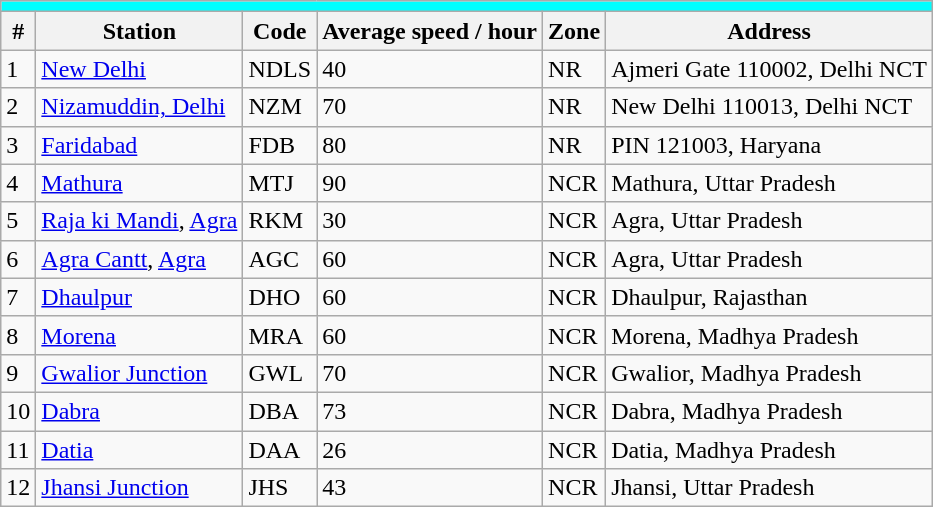<table class="wikitable">
<tr>
<th style="background:#00FFFF;" colspan="6"></th>
</tr>
<tr>
<th><strong>#</strong></th>
<th><strong>Station</strong></th>
<th><strong>Code</strong></th>
<th><strong>Average speed / hour</strong></th>
<th><strong>Zone</strong></th>
<th><strong>Address</strong></th>
</tr>
<tr>
<td>1</td>
<td><a href='#'>New Delhi</a></td>
<td>NDLS</td>
<td>40</td>
<td>NR</td>
<td>Ajmeri Gate 110002, Delhi NCT</td>
</tr>
<tr>
<td>2</td>
<td><a href='#'>Nizamuddin, Delhi</a></td>
<td>NZM</td>
<td>70</td>
<td>NR</td>
<td>New Delhi 110013, Delhi NCT</td>
</tr>
<tr>
<td>3</td>
<td><a href='#'>Faridabad</a></td>
<td>FDB</td>
<td>80</td>
<td>NR</td>
<td>PIN 121003, Haryana</td>
</tr>
<tr>
<td>4</td>
<td><a href='#'>Mathura</a></td>
<td>MTJ</td>
<td>90</td>
<td>NCR</td>
<td>Mathura, Uttar Pradesh</td>
</tr>
<tr>
<td>5</td>
<td><a href='#'>Raja ki Mandi</a>, <a href='#'>Agra</a></td>
<td>RKM</td>
<td>30</td>
<td>NCR</td>
<td>Agra, Uttar Pradesh</td>
</tr>
<tr>
<td>6</td>
<td><a href='#'>Agra Cantt</a>, <a href='#'>Agra</a></td>
<td>AGC</td>
<td>60</td>
<td>NCR</td>
<td>Agra, Uttar Pradesh</td>
</tr>
<tr>
<td>7</td>
<td><a href='#'>Dhaulpur</a></td>
<td>DHO</td>
<td>60</td>
<td>NCR</td>
<td>Dhaulpur, Rajasthan</td>
</tr>
<tr>
<td>8</td>
<td><a href='#'>Morena</a></td>
<td>MRA</td>
<td>60</td>
<td>NCR</td>
<td>Morena, Madhya Pradesh</td>
</tr>
<tr>
<td>9</td>
<td><a href='#'>Gwalior Junction</a></td>
<td>GWL</td>
<td>70</td>
<td>NCR</td>
<td>Gwalior, Madhya Pradesh</td>
</tr>
<tr>
<td>10</td>
<td><a href='#'>Dabra</a></td>
<td>DBA</td>
<td>73</td>
<td>NCR</td>
<td>Dabra, Madhya Pradesh</td>
</tr>
<tr>
<td>11</td>
<td><a href='#'>Datia</a></td>
<td>DAA</td>
<td>26</td>
<td>NCR</td>
<td>Datia, Madhya Pradesh</td>
</tr>
<tr>
<td>12</td>
<td><a href='#'>Jhansi Junction</a></td>
<td>JHS</td>
<td>43</td>
<td>NCR</td>
<td>Jhansi, Uttar Pradesh</td>
</tr>
</table>
